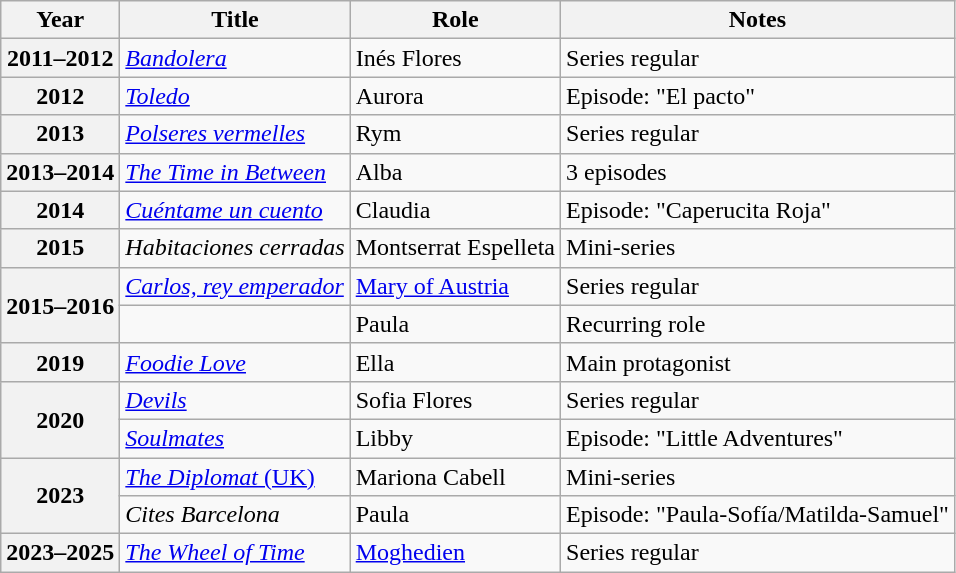<table class="wikitable plainrowheaders sortable">
<tr>
<th scope="col">Year</th>
<th scope="col">Title</th>
<th scope="col" class="unsortable">Role</th>
<th scope="col" class="unsortable">Notes</th>
</tr>
<tr>
<th scope="row">2011–2012</th>
<td><em><a href='#'>Bandolera</a></em></td>
<td>Inés Flores</td>
<td>Series regular</td>
</tr>
<tr>
<th scope="row">2012</th>
<td><em><a href='#'>Toledo</a></em></td>
<td>Aurora</td>
<td>Episode: "El pacto"</td>
</tr>
<tr>
<th scope="row">2013</th>
<td><em><a href='#'>Polseres vermelles</a></em></td>
<td>Rym</td>
<td>Series regular</td>
</tr>
<tr>
<th scope="row">2013–2014</th>
<td><em><a href='#'>The Time in Between</a></em></td>
<td>Alba</td>
<td>3 episodes</td>
</tr>
<tr>
<th scope="row">2014</th>
<td><em><a href='#'>Cuéntame un cuento</a></em></td>
<td>Claudia</td>
<td>Episode: "Caperucita Roja"</td>
</tr>
<tr>
<th scope="row">2015</th>
<td><em>Habitaciones cerradas</em></td>
<td>Montserrat Espelleta</td>
<td>Mini-series</td>
</tr>
<tr>
<th rowspan="2" scope="row">2015–2016</th>
<td><em><a href='#'>Carlos, rey emperador</a></em></td>
<td><a href='#'>Mary of Austria</a></td>
<td>Series regular</td>
</tr>
<tr>
<td><em></em></td>
<td>Paula</td>
<td>Recurring role</td>
</tr>
<tr>
<th scope="row">2019</th>
<td><em><a href='#'>Foodie Love</a></em></td>
<td>Ella</td>
<td>Main protagonist</td>
</tr>
<tr>
<th rowspan="2" scope="row">2020</th>
<td><em><a href='#'>Devils</a></em></td>
<td>Sofia Flores</td>
<td>Series regular</td>
</tr>
<tr>
<td><em><a href='#'>Soulmates</a></em></td>
<td>Libby</td>
<td>Episode: "Little Adventures"</td>
</tr>
<tr>
<th rowspan="2" scope="row">2023</th>
<td><a href='#'><em>The Diplomat</em> (UK)</a></td>
<td>Mariona Cabell</td>
<td>Mini-series</td>
</tr>
<tr>
<td><em>Cites Barcelona</em></td>
<td>Paula</td>
<td>Episode: "Paula-Sofía/Matilda-Samuel"</td>
</tr>
<tr>
<th scope="row">2023–2025</th>
<td><a href='#'><em>The Wheel of Time</em></a></td>
<td><a href='#'>Moghedien</a></td>
<td>Series regular</td>
</tr>
</table>
